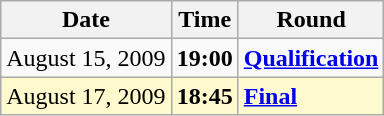<table class="wikitable">
<tr>
<th>Date</th>
<th>Time</th>
<th>Round</th>
</tr>
<tr>
<td>August 15, 2009</td>
<td><strong>19:00</strong></td>
<td><strong><a href='#'>Qualification</a></strong></td>
</tr>
<tr style=background:lemonchiffon>
<td>August 17, 2009</td>
<td><strong>18:45</strong></td>
<td><strong><a href='#'>Final</a></strong></td>
</tr>
</table>
